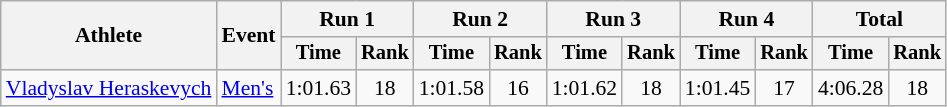<table class="wikitable" style="font-size:90%">
<tr>
<th rowspan="2">Athlete</th>
<th rowspan="2">Event</th>
<th colspan="2">Run 1</th>
<th colspan="2">Run 2</th>
<th colspan="2">Run 3</th>
<th colspan="2">Run 4</th>
<th colspan="2">Total</th>
</tr>
<tr style="font-size:95%">
<th>Time</th>
<th>Rank</th>
<th>Time</th>
<th>Rank</th>
<th>Time</th>
<th>Rank</th>
<th>Time</th>
<th>Rank</th>
<th>Time</th>
<th>Rank</th>
</tr>
<tr align=center>
<td align=left><a href='#'>Vladyslav Heraskevych</a></td>
<td align=left><a href='#'>Men's</a></td>
<td>1:01.63</td>
<td>18</td>
<td>1:01.58</td>
<td>16</td>
<td>1:01.62</td>
<td>18</td>
<td>1:01.45</td>
<td>17</td>
<td>4:06.28</td>
<td>18</td>
</tr>
</table>
